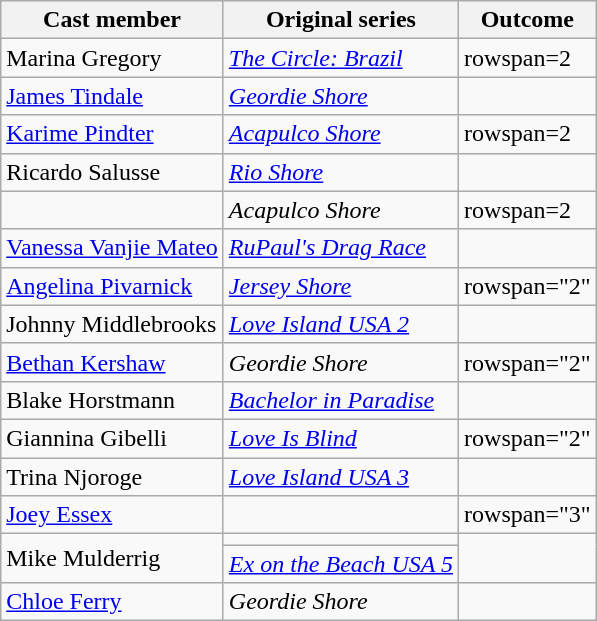<table class="wikitable" style="text-align:left">
<tr>
<th>Cast member</th>
<th>Original series</th>
<th>Outcome</th>
</tr>
<tr>
<td>Marina Gregory</td>
<td><a href='#'><em>The Circle: Brazil</em></a></td>
<td>rowspan=2 </td>
</tr>
<tr>
<td><a href='#'>James Tindale</a></td>
<td><em><a href='#'>Geordie Shore</a></em></td>
</tr>
<tr>
<td><a href='#'>Karime Pindter</a></td>
<td><em><a href='#'>Acapulco Shore</a></em></td>
<td>rowspan=2 </td>
</tr>
<tr>
<td>Ricardo Salusse</td>
<td><em><a href='#'>Rio Shore</a></em></td>
</tr>
<tr>
<td></td>
<td><em>Acapulco Shore</em></td>
<td>rowspan=2 </td>
</tr>
<tr>
<td><a href='#'>Vanessa Vanjie Mateo</a></td>
<td><em><a href='#'>RuPaul's Drag Race</a></em></td>
</tr>
<tr>
<td><a href='#'>Angelina Pivarnick</a></td>
<td><em><a href='#'>Jersey Shore</a></em></td>
<td>rowspan="2" </td>
</tr>
<tr>
<td>Johnny Middlebrooks</td>
<td><a href='#'><em>Love Island USA 2</em></a></td>
</tr>
<tr>
<td><a href='#'>Bethan Kershaw</a></td>
<td><em>Geordie Shore</em></td>
<td>rowspan="2" </td>
</tr>
<tr>
<td>Blake Horstmann</td>
<td><a href='#'><em>Bachelor in Paradise</em></a></td>
</tr>
<tr>
<td>Giannina Gibelli</td>
<td><a href='#'><em>Love Is Blind</em></a></td>
<td>rowspan="2" </td>
</tr>
<tr>
<td>Trina Njoroge</td>
<td><em><a href='#'>Love Island USA 3</a></em></td>
</tr>
<tr>
<td><a href='#'>Joey Essex</a></td>
<td></td>
<td>rowspan="3" </td>
</tr>
<tr>
<td rowspan=2>Mike Mulderrig</td>
<td></td>
</tr>
<tr>
<td><em><a href='#'>Ex on the Beach USA 5</a></em></td>
</tr>
<tr>
<td><a href='#'>Chloe Ferry</a></td>
<td><em>Geordie Shore</em></td>
<td></td>
</tr>
</table>
